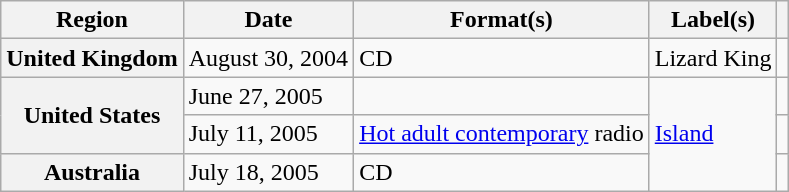<table class="wikitable plainrowheaders">
<tr>
<th scope="col">Region</th>
<th scope="col">Date</th>
<th scope="col">Format(s)</th>
<th scope="col">Label(s)</th>
<th scope="col"></th>
</tr>
<tr>
<th scope="row">United Kingdom</th>
<td>August 30, 2004</td>
<td>CD</td>
<td>Lizard King</td>
<td></td>
</tr>
<tr>
<th scope="row" rowspan="2">United States</th>
<td>June 27, 2005</td>
<td></td>
<td rowspan="3"><a href='#'>Island</a></td>
<td></td>
</tr>
<tr>
<td>July 11, 2005</td>
<td><a href='#'>Hot adult contemporary</a> radio</td>
<td></td>
</tr>
<tr>
<th scope="row">Australia</th>
<td>July 18, 2005</td>
<td>CD</td>
<td></td>
</tr>
</table>
